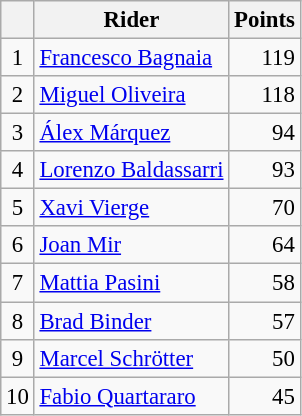<table class="wikitable" style="font-size: 95%;">
<tr>
<th></th>
<th>Rider</th>
<th>Points</th>
</tr>
<tr>
<td align=center>1</td>
<td> <a href='#'>Francesco Bagnaia</a></td>
<td align=right>119</td>
</tr>
<tr>
<td align=center>2</td>
<td> <a href='#'>Miguel Oliveira</a></td>
<td align=right>118</td>
</tr>
<tr>
<td align=center>3</td>
<td> <a href='#'>Álex Márquez</a></td>
<td align=right>94</td>
</tr>
<tr>
<td align=center>4</td>
<td> <a href='#'>Lorenzo Baldassarri</a></td>
<td align=right>93</td>
</tr>
<tr>
<td align=center>5</td>
<td> <a href='#'>Xavi Vierge</a></td>
<td align=right>70</td>
</tr>
<tr>
<td align=center>6</td>
<td> <a href='#'>Joan Mir</a></td>
<td align=right>64</td>
</tr>
<tr>
<td align=center>7</td>
<td> <a href='#'>Mattia Pasini</a></td>
<td align=right>58</td>
</tr>
<tr>
<td align=center>8</td>
<td> <a href='#'>Brad Binder</a></td>
<td align=right>57</td>
</tr>
<tr>
<td align=center>9</td>
<td> <a href='#'>Marcel Schrötter</a></td>
<td align=right>50</td>
</tr>
<tr>
<td align=center>10</td>
<td> <a href='#'>Fabio Quartararo</a></td>
<td align=right>45</td>
</tr>
</table>
